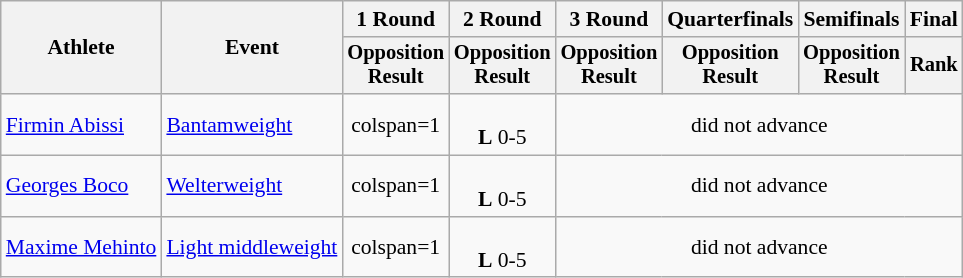<table class="wikitable" style="font-size:90%">
<tr>
<th rowspan="2">Athlete</th>
<th rowspan="2">Event</th>
<th>1 Round</th>
<th>2 Round</th>
<th>3 Round</th>
<th>Quarterfinals</th>
<th>Semifinals</th>
<th colspan=2>Final</th>
</tr>
<tr style="font-size:95%">
<th>Opposition<br>Result</th>
<th>Opposition<br>Result</th>
<th>Opposition<br>Result</th>
<th>Opposition<br>Result</th>
<th>Opposition<br>Result</th>
<th>Rank</th>
</tr>
<tr align=center>
<td align=left><a href='#'>Firmin Abissi</a></td>
<td align=left><a href='#'>Bantamweight</a></td>
<td>colspan=1 </td>
<td><br><strong>L</strong> 0-5</td>
<td colspan=5>did not advance</td>
</tr>
<tr align=center>
<td align=left><a href='#'>Georges Boco</a></td>
<td align=left><a href='#'>Welterweight</a></td>
<td>colspan=1 </td>
<td><br><strong>L</strong> 0-5</td>
<td colspan=5>did not advance</td>
</tr>
<tr align=center>
<td align=left><a href='#'>Maxime Mehinto</a></td>
<td align=left><a href='#'>Light middleweight</a></td>
<td>colspan=1 </td>
<td><br><strong>L</strong> 0-5</td>
<td colspan=5>did not advance</td>
</tr>
</table>
